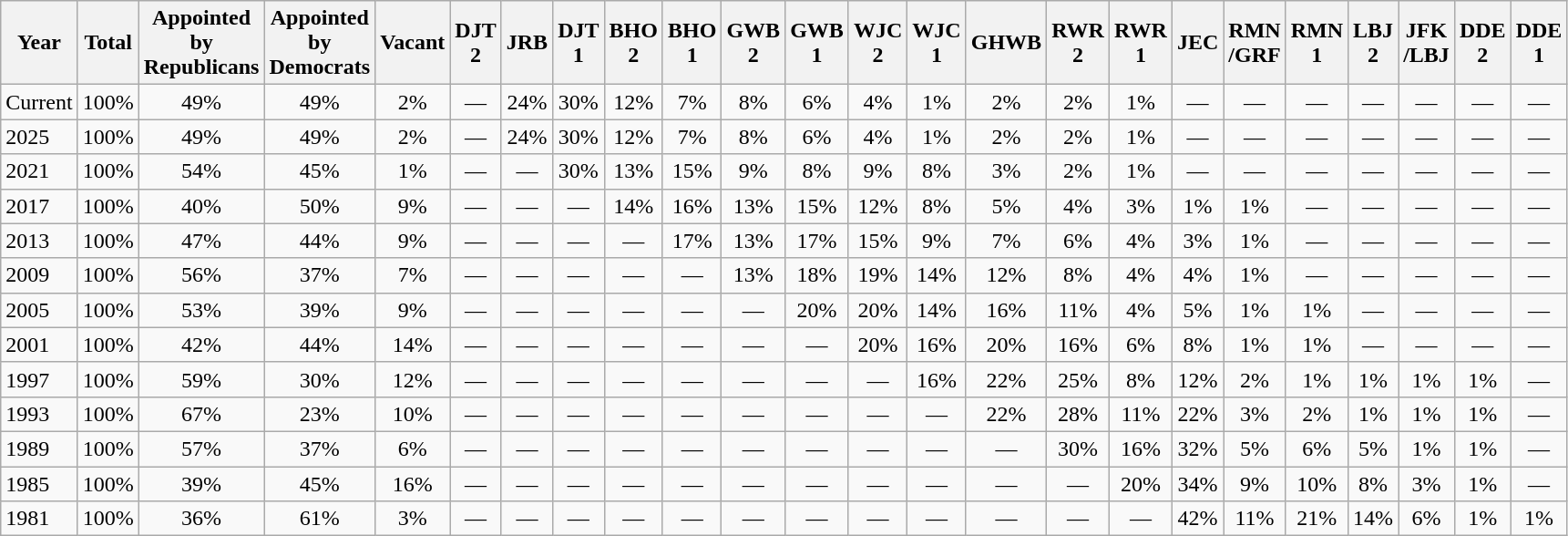<table class="wikitable" style="text-align:center;">
<tr>
<th>Year</th>
<th>Total</th>
<th>Appointed<br>by<br>Republicans</th>
<th>Appointed<br>by<br>Democrats</th>
<th>Vacant</th>
<th>DJT<br>2</th>
<th>JRB</th>
<th>DJT <br>1</th>
<th>BHO<br>2</th>
<th>BHO<br>1</th>
<th>GWB<br>2</th>
<th>GWB<br>1</th>
<th>WJC<br>2</th>
<th>WJC<br>1</th>
<th>GHWB</th>
<th>RWR<br>2</th>
<th>RWR<br>1</th>
<th>JEC</th>
<th>RMN<br>/GRF</th>
<th>RMN<br>1</th>
<th>LBJ<br>2</th>
<th>JFK<br>/LBJ</th>
<th>DDE<br>2</th>
<th>DDE<br>1</th>
</tr>
<tr>
<td style="text-align:left;">Current</td>
<td>100%</td>
<td>49%</td>
<td>49%</td>
<td>2%</td>
<td>—</td>
<td>24%</td>
<td>30%</td>
<td>12%</td>
<td>7%</td>
<td>8%</td>
<td>6%</td>
<td>4%</td>
<td>1%</td>
<td>2%</td>
<td>2%</td>
<td>1%</td>
<td>—</td>
<td>—</td>
<td>—</td>
<td>—</td>
<td>—</td>
<td>—</td>
<td>—</td>
</tr>
<tr>
<td style="text-align:left;">2025</td>
<td>100%</td>
<td>49%</td>
<td>49%</td>
<td>2%</td>
<td>—</td>
<td>24%</td>
<td>30%</td>
<td>12%</td>
<td>7%</td>
<td>8%</td>
<td>6%</td>
<td>4%</td>
<td>1%</td>
<td>2%</td>
<td>2%</td>
<td>1%</td>
<td>—</td>
<td>—</td>
<td>—</td>
<td>—</td>
<td>—</td>
<td>—</td>
<td>—</td>
</tr>
<tr>
<td style="text-align:left;">2021</td>
<td>100%</td>
<td>54%</td>
<td>45%</td>
<td>1%</td>
<td>—</td>
<td>—</td>
<td>30%</td>
<td>13%</td>
<td>15%</td>
<td>9%</td>
<td>8%</td>
<td>9%</td>
<td>8%</td>
<td>3%</td>
<td>2%</td>
<td>1%</td>
<td>—</td>
<td>—</td>
<td>—</td>
<td>—</td>
<td>—</td>
<td>—</td>
<td>—</td>
</tr>
<tr>
<td style="text-align:left;">2017</td>
<td>100%</td>
<td>40%</td>
<td>50%</td>
<td>9%</td>
<td>—</td>
<td>—</td>
<td>—</td>
<td>14%</td>
<td>16%</td>
<td>13%</td>
<td>15%</td>
<td>12%</td>
<td>8%</td>
<td>5%</td>
<td>4%</td>
<td>3%</td>
<td>1%</td>
<td>1%</td>
<td>—</td>
<td>—</td>
<td>—</td>
<td>—</td>
<td>—</td>
</tr>
<tr>
<td style="text-align:left;">2013</td>
<td>100%</td>
<td>47%</td>
<td>44%</td>
<td>9%</td>
<td>—</td>
<td>—</td>
<td>—</td>
<td>—</td>
<td>17%</td>
<td>13%</td>
<td>17%</td>
<td>15%</td>
<td>9%</td>
<td>7%</td>
<td>6%</td>
<td>4%</td>
<td>3%</td>
<td>1%</td>
<td>—</td>
<td>—</td>
<td>—</td>
<td>—</td>
<td>—</td>
</tr>
<tr>
<td style="text-align:left;">2009</td>
<td>100%</td>
<td>56%</td>
<td>37%</td>
<td>7%</td>
<td>—</td>
<td>—</td>
<td>—</td>
<td>—</td>
<td>—</td>
<td>13%</td>
<td>18%</td>
<td>19%</td>
<td>14%</td>
<td>12%</td>
<td>8%</td>
<td>4%</td>
<td>4%</td>
<td>1%</td>
<td>—</td>
<td>—</td>
<td>—</td>
<td>—</td>
<td>—</td>
</tr>
<tr>
<td style="text-align:left;">2005</td>
<td>100%</td>
<td>53%</td>
<td>39%</td>
<td>9%</td>
<td>—</td>
<td>—</td>
<td>—</td>
<td>—</td>
<td>—</td>
<td>—</td>
<td>20%</td>
<td>20%</td>
<td>14%</td>
<td>16%</td>
<td>11%</td>
<td>4%</td>
<td>5%</td>
<td>1%</td>
<td>1%</td>
<td>—</td>
<td>—</td>
<td>—</td>
<td>—</td>
</tr>
<tr>
<td style="text-align:left;">2001</td>
<td>100%</td>
<td>42%</td>
<td>44%</td>
<td>14%</td>
<td>—</td>
<td>—</td>
<td>—</td>
<td>—</td>
<td>—</td>
<td>—</td>
<td>—</td>
<td>20%</td>
<td>16%</td>
<td>20%</td>
<td>16%</td>
<td>6%</td>
<td>8%</td>
<td>1%</td>
<td>1%</td>
<td>—</td>
<td>—</td>
<td>—</td>
<td>—</td>
</tr>
<tr>
<td style="text-align:left;">1997</td>
<td>100%</td>
<td>59%</td>
<td>30%</td>
<td>12%</td>
<td>—</td>
<td>—</td>
<td>—</td>
<td>—</td>
<td>—</td>
<td>—</td>
<td>—</td>
<td>—</td>
<td>16%</td>
<td>22%</td>
<td>25%</td>
<td>8%</td>
<td>12%</td>
<td>2%</td>
<td>1%</td>
<td>1%</td>
<td>1%</td>
<td>1%</td>
<td>—</td>
</tr>
<tr>
<td style="text-align:left;">1993</td>
<td>100%</td>
<td>67%</td>
<td>23%</td>
<td>10%</td>
<td>—</td>
<td>—</td>
<td>—</td>
<td>—</td>
<td>—</td>
<td>—</td>
<td>—</td>
<td>—</td>
<td>—</td>
<td>22%</td>
<td>28%</td>
<td>11%</td>
<td>22%</td>
<td>3%</td>
<td>2%</td>
<td>1%</td>
<td>1%</td>
<td>1%</td>
<td>—</td>
</tr>
<tr>
<td style="text-align:left;">1989</td>
<td>100%</td>
<td>57%</td>
<td>37%</td>
<td>6%</td>
<td>—</td>
<td>—</td>
<td>—</td>
<td>—</td>
<td>—</td>
<td>—</td>
<td>—</td>
<td>—</td>
<td>—</td>
<td>—</td>
<td>30%</td>
<td>16%</td>
<td>32%</td>
<td>5%</td>
<td>6%</td>
<td>5%</td>
<td>1%</td>
<td>1%</td>
<td>—</td>
</tr>
<tr>
<td style="text-align:left;">1985</td>
<td>100%</td>
<td>39%</td>
<td>45%</td>
<td>16%</td>
<td>—</td>
<td>—</td>
<td>—</td>
<td>—</td>
<td>—</td>
<td>—</td>
<td>—</td>
<td>—</td>
<td>—</td>
<td>—</td>
<td>—</td>
<td>20%</td>
<td>34%</td>
<td>9%</td>
<td>10%</td>
<td>8%</td>
<td>3%</td>
<td>1%</td>
<td>—</td>
</tr>
<tr>
<td style="text-align:left;">1981</td>
<td>100%</td>
<td>36%</td>
<td>61%</td>
<td>3%</td>
<td>—</td>
<td>—</td>
<td>—</td>
<td>—</td>
<td>—</td>
<td>—</td>
<td>—</td>
<td>—</td>
<td>—</td>
<td>—</td>
<td>—</td>
<td>—</td>
<td>42%</td>
<td>11%</td>
<td>21%</td>
<td>14%</td>
<td>6%</td>
<td>1%</td>
<td>1%</td>
</tr>
</table>
